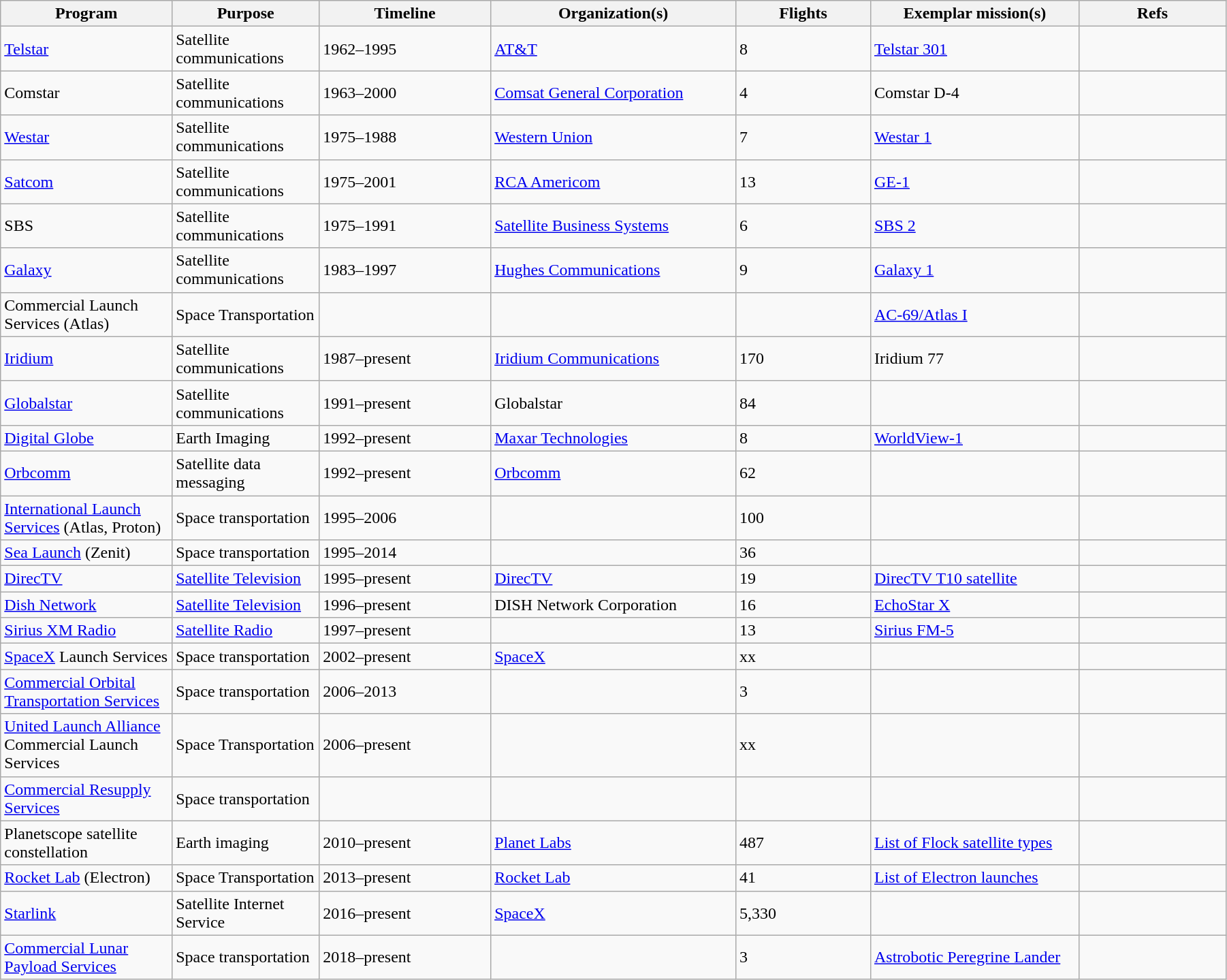<table class="wikitable sortable sticky-header" style="width:95%;">
<tr>
<th scope="col" style="width:14%;">Program</th>
<th scope="col" style="width:12%;">Purpose</th>
<th scope="col" style="width:14%;">Timeline</th>
<th scope="col" style="width:20%;">Organization(s)</th>
<th scope="col" style="width:11%;">Flights</th>
<th scope="col" style="width:17%;">Exemplar mission(s)</th>
<th>Refs</th>
</tr>
<tr>
<td><a href='#'>Telstar</a></td>
<td>Satellite communications</td>
<td>1962–1995</td>
<td><a href='#'>AT&T</a></td>
<td>8</td>
<td><a href='#'>Telstar 301</a></td>
<td></td>
</tr>
<tr>
<td>Comstar</td>
<td>Satellite communications</td>
<td>1963–2000</td>
<td><a href='#'>Comsat General Corporation</a></td>
<td>4</td>
<td>Comstar D-4</td>
<td></td>
</tr>
<tr>
<td><a href='#'>Westar</a></td>
<td>Satellite communications</td>
<td>1975–1988</td>
<td><a href='#'>Western Union</a></td>
<td>7</td>
<td><a href='#'>Westar 1</a></td>
<td></td>
</tr>
<tr>
<td><a href='#'>Satcom</a></td>
<td>Satellite communications</td>
<td>1975–2001</td>
<td><a href='#'>RCA Americom</a></td>
<td>13</td>
<td><a href='#'>GE-1</a></td>
<td></td>
</tr>
<tr>
<td>SBS</td>
<td>Satellite communications</td>
<td>1975–1991</td>
<td><a href='#'>Satellite Business Systems</a></td>
<td>6</td>
<td><a href='#'>SBS 2</a></td>
<td></td>
</tr>
<tr>
<td><a href='#'>Galaxy</a></td>
<td>Satellite communications</td>
<td>1983–1997</td>
<td><a href='#'>Hughes Communications</a></td>
<td>9</td>
<td><a href='#'>Galaxy 1</a></td>
<td></td>
</tr>
<tr>
<td>Commercial Launch Services (Atlas)</td>
<td>Space Transportation</td>
<td></td>
<td></td>
<td></td>
<td><a href='#'>AC-69/Atlas I</a></td>
<td></td>
</tr>
<tr>
<td><a href='#'>Iridium</a></td>
<td>Satellite communications</td>
<td>1987–present</td>
<td><a href='#'>Iridium Communications</a></td>
<td>170</td>
<td>Iridium 77</td>
<td></td>
</tr>
<tr>
<td><a href='#'>Globalstar</a></td>
<td>Satellite communications</td>
<td>1991–present</td>
<td>Globalstar</td>
<td>84</td>
<td></td>
<td></td>
</tr>
<tr>
<td><a href='#'>Digital Globe</a></td>
<td>Earth Imaging</td>
<td>1992–present</td>
<td><a href='#'>Maxar Technologies</a></td>
<td>8</td>
<td><a href='#'>WorldView-1</a></td>
<td></td>
</tr>
<tr>
<td><a href='#'>Orbcomm</a></td>
<td>Satellite data messaging</td>
<td>1992–present</td>
<td><a href='#'>Orbcomm</a></td>
<td>62</td>
<td></td>
<td></td>
</tr>
<tr>
<td><a href='#'>International Launch Services</a> (Atlas, Proton) </td>
<td>Space transportation</td>
<td>1995–2006</td>
<td></td>
<td>100</td>
<td></td>
<td></td>
</tr>
<tr>
<td><a href='#'>Sea Launch</a> (Zenit)</td>
<td>Space transportation</td>
<td>1995–2014</td>
<td></td>
<td>36</td>
<td></td>
<td></td>
</tr>
<tr>
<td><a href='#'>DirecTV</a></td>
<td><a href='#'>Satellite Television</a></td>
<td>1995–present</td>
<td><a href='#'>DirecTV</a></td>
<td>19</td>
<td><a href='#'>DirecTV T10 satellite</a></td>
<td></td>
</tr>
<tr>
<td><a href='#'>Dish Network</a></td>
<td><a href='#'>Satellite Television</a></td>
<td>1996–present</td>
<td>DISH Network Corporation</td>
<td>16</td>
<td><a href='#'>EchoStar X</a></td>
<td></td>
</tr>
<tr>
<td><a href='#'>Sirius XM Radio</a></td>
<td><a href='#'>Satellite Radio</a></td>
<td>1997–present</td>
<td></td>
<td>13</td>
<td><a href='#'>Sirius FM-5</a></td>
<td></td>
</tr>
<tr>
<td><a href='#'>SpaceX</a> Launch Services</td>
<td>Space transportation</td>
<td>2002–present</td>
<td><a href='#'>SpaceX</a></td>
<td>xx</td>
<td></td>
<td></td>
</tr>
<tr>
<td><a href='#'>Commercial Orbital Transportation Services</a></td>
<td>Space transportation</td>
<td>2006–2013</td>
<td></td>
<td>3</td>
<td></td>
<td></td>
</tr>
<tr>
<td><a href='#'>United Launch Alliance</a> Commercial Launch Services</td>
<td>Space Transportation</td>
<td>2006–present</td>
<td></td>
<td>xx</td>
<td></td>
<td></td>
</tr>
<tr>
<td><a href='#'>Commercial Resupply Services</a></td>
<td>Space transportation</td>
<td></td>
<td></td>
<td></td>
<td></td>
<td></td>
</tr>
<tr>
<td>Planetscope satellite constellation</td>
<td>Earth imaging</td>
<td>2010–present</td>
<td><a href='#'>Planet Labs</a></td>
<td>487</td>
<td><a href='#'>List of Flock satellite types</a></td>
<td></td>
</tr>
<tr>
<td><a href='#'>Rocket Lab</a> (Electron)</td>
<td>Space Transportation</td>
<td>2013–present</td>
<td><a href='#'>Rocket Lab</a></td>
<td>41</td>
<td><a href='#'>List of Electron launches</a></td>
<td></td>
</tr>
<tr>
<td><a href='#'>Starlink</a></td>
<td>Satellite Internet Service</td>
<td>2016–present</td>
<td><a href='#'>SpaceX</a></td>
<td>5,330</td>
<td></td>
<td></td>
</tr>
<tr>
<td><a href='#'>Commercial Lunar Payload Services</a></td>
<td>Space transportation</td>
<td>2018–present</td>
<td></td>
<td>3</td>
<td><a href='#'>Astrobotic Peregrine Lander</a></td>
<td></td>
</tr>
</table>
